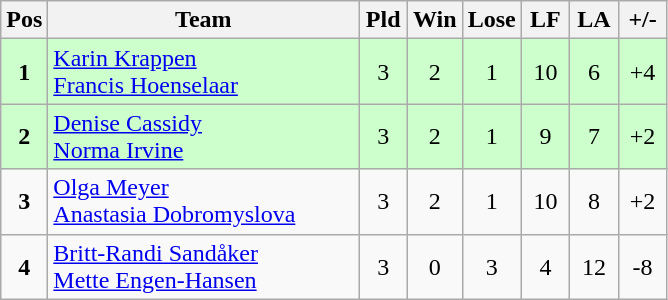<table class="wikitable" style="font-size: 100%">
<tr>
<th width=20>Pos</th>
<th width=200>Team</th>
<th width=25>Pld</th>
<th width=25>Win</th>
<th width=25>Lose</th>
<th width=25>LF</th>
<th width=25>LA</th>
<th width=25>+/-</th>
</tr>
<tr align=center style="background: #ccffcc;">
<td><strong>1</strong></td>
<td align="left"> <a href='#'>Karin Krappen</a><br> <a href='#'>Francis Hoenselaar</a></td>
<td>3</td>
<td>2</td>
<td>1</td>
<td>10</td>
<td>6</td>
<td>+4</td>
</tr>
<tr align=center style="background: #ccffcc;">
<td><strong>2</strong></td>
<td align="left"> <a href='#'>Denise Cassidy</a><br> <a href='#'>Norma Irvine</a></td>
<td>3</td>
<td>2</td>
<td>1</td>
<td>9</td>
<td>7</td>
<td>+2</td>
</tr>
<tr align=center>
<td><strong>3</strong></td>
<td align="left"> <a href='#'>Olga Meyer</a><br> <a href='#'>Anastasia Dobromyslova</a></td>
<td>3</td>
<td>2</td>
<td>1</td>
<td>10</td>
<td>8</td>
<td>+2</td>
</tr>
<tr align=center>
<td><strong>4</strong></td>
<td align="left"> <a href='#'>Britt-Randi Sandåker</a><br> <a href='#'>Mette Engen-Hansen</a></td>
<td>3</td>
<td>0</td>
<td>3</td>
<td>4</td>
<td>12</td>
<td>-8</td>
</tr>
</table>
